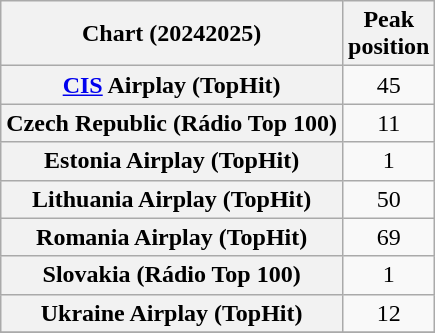<table class="wikitable plainrowheaders sortable" style="text-align:center">
<tr>
<th scope="col">Chart (20242025)</th>
<th scope="col">Peak<br>position</th>
</tr>
<tr>
<th scope="row"><a href='#'>CIS</a> Airplay (TopHit)</th>
<td>45</td>
</tr>
<tr>
<th scope="row">Czech Republic (Rádio Top 100)</th>
<td>11</td>
</tr>
<tr>
<th scope="row">Estonia Airplay (TopHit)</th>
<td>1</td>
</tr>
<tr>
<th scope="row">Lithuania Airplay (TopHit)</th>
<td>50</td>
</tr>
<tr>
<th scope="row">Romania Airplay (TopHit)</th>
<td>69</td>
</tr>
<tr>
<th scope="row">Slovakia (Rádio Top 100)</th>
<td>1</td>
</tr>
<tr>
<th scope="row">Ukraine Airplay (TopHit)</th>
<td>12</td>
</tr>
<tr>
</tr>
</table>
